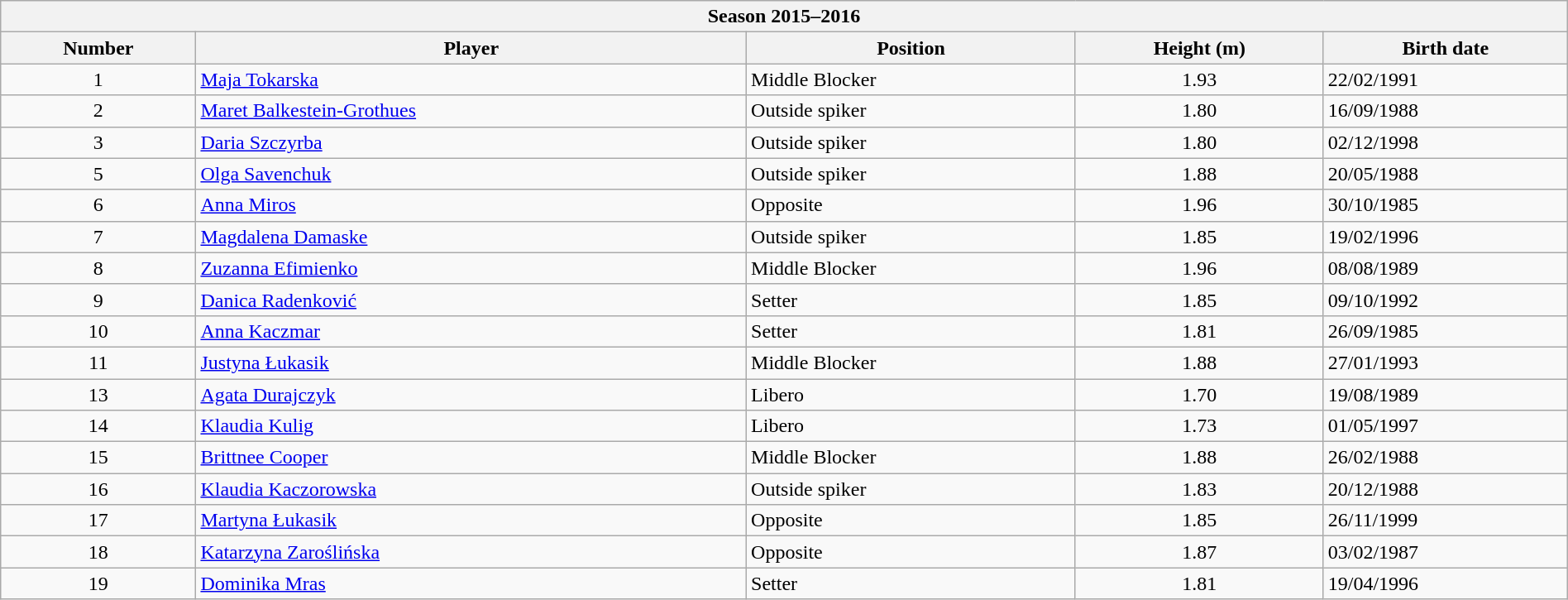<table class="wikitable collapsible collapsed" style="font-size:100%; width:100%;">
<tr>
<th colspan=5><strong>Season 2015–2016</strong></th>
</tr>
<tr>
<th>Number</th>
<th>Player</th>
<th>Position</th>
<th>Height (m)</th>
<th>Birth date</th>
</tr>
<tr>
<td align=center>1</td>
<td> <a href='#'>Maja Tokarska</a></td>
<td>Middle Blocker</td>
<td align=center>1.93</td>
<td>22/02/1991</td>
</tr>
<tr>
<td align=center>2</td>
<td> <a href='#'>Maret Balkestein-Grothues</a></td>
<td>Outside spiker</td>
<td align=center>1.80</td>
<td>16/09/1988</td>
</tr>
<tr>
<td align=center>3</td>
<td> <a href='#'>Daria Szczyrba</a></td>
<td>Outside spiker</td>
<td align=center>1.80</td>
<td>02/12/1998</td>
</tr>
<tr>
<td align=center>5</td>
<td> <a href='#'>Olga Savenchuk</a></td>
<td>Outside spiker</td>
<td align=center>1.88</td>
<td>20/05/1988</td>
</tr>
<tr>
<td align=center>6</td>
<td> <a href='#'>Anna Miros</a></td>
<td>Opposite</td>
<td align=center>1.96</td>
<td>30/10/1985</td>
</tr>
<tr>
<td align=center>7</td>
<td> <a href='#'>Magdalena Damaske</a></td>
<td>Outside spiker</td>
<td align=center>1.85</td>
<td>19/02/1996</td>
</tr>
<tr>
<td align=center>8</td>
<td> <a href='#'>Zuzanna Efimienko</a></td>
<td>Middle Blocker</td>
<td align=center>1.96</td>
<td>08/08/1989</td>
</tr>
<tr>
<td align=center>9</td>
<td> <a href='#'>Danica Radenković</a></td>
<td>Setter</td>
<td align=center>1.85</td>
<td>09/10/1992</td>
</tr>
<tr>
<td align=center>10</td>
<td> <a href='#'>Anna Kaczmar</a></td>
<td>Setter</td>
<td align=center>1.81</td>
<td>26/09/1985</td>
</tr>
<tr>
<td align=center>11</td>
<td> <a href='#'>Justyna Łukasik</a></td>
<td>Middle Blocker</td>
<td align=center>1.88</td>
<td>27/01/1993</td>
</tr>
<tr>
<td align=center>13</td>
<td> <a href='#'>Agata Durajczyk</a></td>
<td>Libero</td>
<td align=center>1.70</td>
<td>19/08/1989</td>
</tr>
<tr>
<td align=center>14</td>
<td> <a href='#'>Klaudia Kulig</a></td>
<td>Libero</td>
<td align=center>1.73</td>
<td>01/05/1997</td>
</tr>
<tr>
<td align=center>15</td>
<td> <a href='#'>Brittnee Cooper</a></td>
<td>Middle Blocker</td>
<td align=center>1.88</td>
<td>26/02/1988</td>
</tr>
<tr>
<td align=center>16</td>
<td> <a href='#'>Klaudia Kaczorowska</a></td>
<td>Outside spiker</td>
<td align=center>1.83</td>
<td>20/12/1988</td>
</tr>
<tr>
<td align=center>17</td>
<td> <a href='#'>Martyna Łukasik</a></td>
<td>Opposite</td>
<td align=center>1.85</td>
<td>26/11/1999</td>
</tr>
<tr>
<td align=center>18</td>
<td> <a href='#'>Katarzyna Zaroślińska</a></td>
<td>Opposite</td>
<td align=center>1.87</td>
<td>03/02/1987</td>
</tr>
<tr>
<td align=center>19</td>
<td> <a href='#'>Dominika Mras</a></td>
<td>Setter</td>
<td align=center>1.81</td>
<td>19/04/1996</td>
</tr>
</table>
